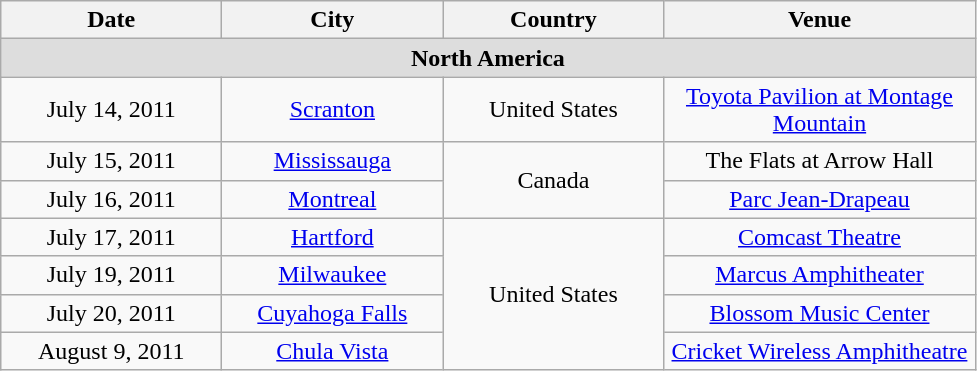<table class="wikitable" style="text-align:center;">
<tr>
<th style="width:140px;">Date</th>
<th style="width:140px;">City</th>
<th style="width:140px;">Country</th>
<th style="width:200px;">Venue</th>
</tr>
<tr style="background:#ddd;">
<td colspan="4"><strong>North America</strong></td>
</tr>
<tr>
<td>July 14, 2011</td>
<td><a href='#'>Scranton</a></td>
<td>United States</td>
<td><a href='#'>Toyota Pavilion at Montage Mountain</a></td>
</tr>
<tr>
<td>July 15, 2011</td>
<td><a href='#'>Mississauga</a></td>
<td rowspan="2">Canada</td>
<td>The Flats at Arrow Hall</td>
</tr>
<tr>
<td>July 16, 2011</td>
<td><a href='#'>Montreal</a></td>
<td><a href='#'>Parc Jean-Drapeau</a></td>
</tr>
<tr>
<td>July 17, 2011</td>
<td><a href='#'>Hartford</a></td>
<td rowspan="4">United States</td>
<td><a href='#'>Comcast Theatre</a></td>
</tr>
<tr>
<td>July 19, 2011</td>
<td><a href='#'>Milwaukee</a></td>
<td><a href='#'>Marcus Amphitheater</a></td>
</tr>
<tr>
<td>July 20, 2011</td>
<td><a href='#'>Cuyahoga Falls</a></td>
<td><a href='#'>Blossom Music Center</a></td>
</tr>
<tr>
<td>August 9, 2011</td>
<td><a href='#'>Chula Vista</a></td>
<td><a href='#'>Cricket Wireless Amphitheatre</a></td>
</tr>
</table>
